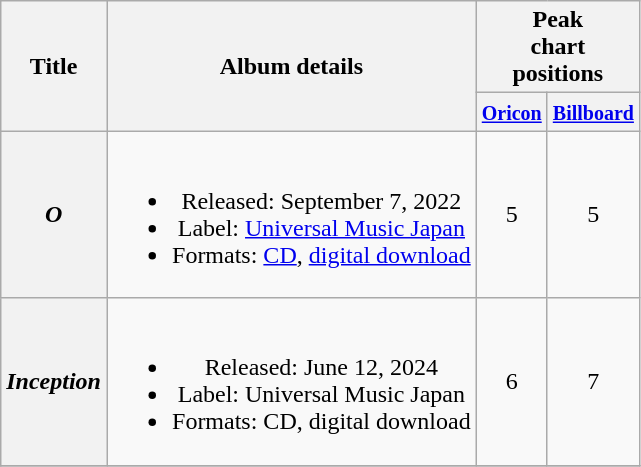<table class="wikitable plainrowheaders" style="text-align:center;">
<tr>
<th scope="col" rowspan="2">Title</th>
<th scope="col" rowspan="2">Album details</th>
<th scope="col" colspan="2">Peak <br> chart <br> positions</th>
</tr>
<tr>
<th scope="col" colspan="1"><small><a href='#'>Oricon</a></small></th>
<th scope="col" colspan="1"><small><a href='#'>Billboard</a></small></th>
</tr>
<tr>
<th scope="row"><em>O</em></th>
<td><br><ul><li>Released: September 7, 2022</li><li>Label: <a href='#'>Universal Music Japan</a></li><li>Formats: <a href='#'>CD</a>, <a href='#'>digital download</a></li></ul></td>
<td>5</td>
<td>5</td>
</tr>
<tr>
<th scope="row"><em>Inception</em></th>
<td><br><ul><li>Released: June 12, 2024</li><li>Label: Universal Music Japan</li><li>Formats: CD, digital download</li></ul></td>
<td>6</td>
<td>7</td>
</tr>
<tr>
</tr>
</table>
